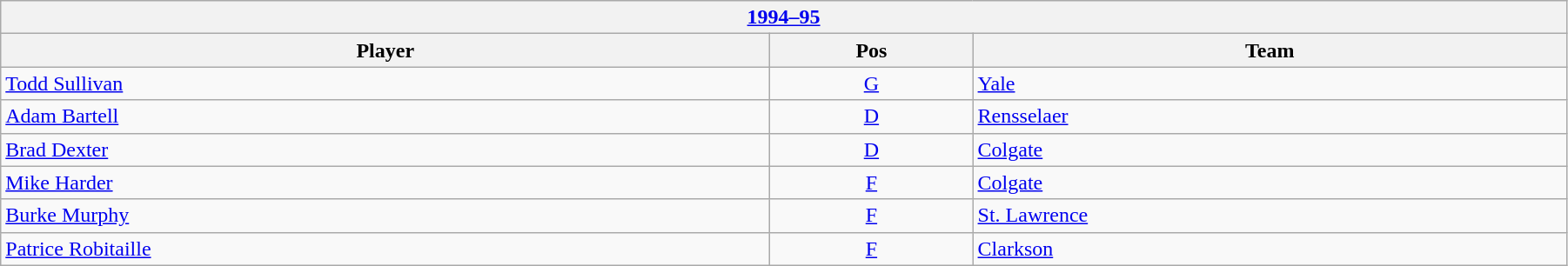<table class="wikitable" width=95%>
<tr>
<th colspan=3><a href='#'>1994–95</a></th>
</tr>
<tr>
<th>Player</th>
<th>Pos</th>
<th>Team</th>
</tr>
<tr>
<td><a href='#'>Todd Sullivan</a></td>
<td align=center><a href='#'>G</a></td>
<td><a href='#'>Yale</a></td>
</tr>
<tr>
<td><a href='#'>Adam Bartell</a></td>
<td align=center><a href='#'>D</a></td>
<td><a href='#'>Rensselaer</a></td>
</tr>
<tr>
<td><a href='#'>Brad Dexter</a></td>
<td align=center><a href='#'>D</a></td>
<td><a href='#'>Colgate</a></td>
</tr>
<tr>
<td><a href='#'>Mike Harder</a></td>
<td align=center><a href='#'>F</a></td>
<td><a href='#'>Colgate</a></td>
</tr>
<tr>
<td><a href='#'>Burke Murphy</a></td>
<td align=center><a href='#'>F</a></td>
<td><a href='#'>St. Lawrence</a></td>
</tr>
<tr>
<td><a href='#'>Patrice Robitaille</a></td>
<td align=center><a href='#'>F</a></td>
<td><a href='#'>Clarkson</a></td>
</tr>
</table>
